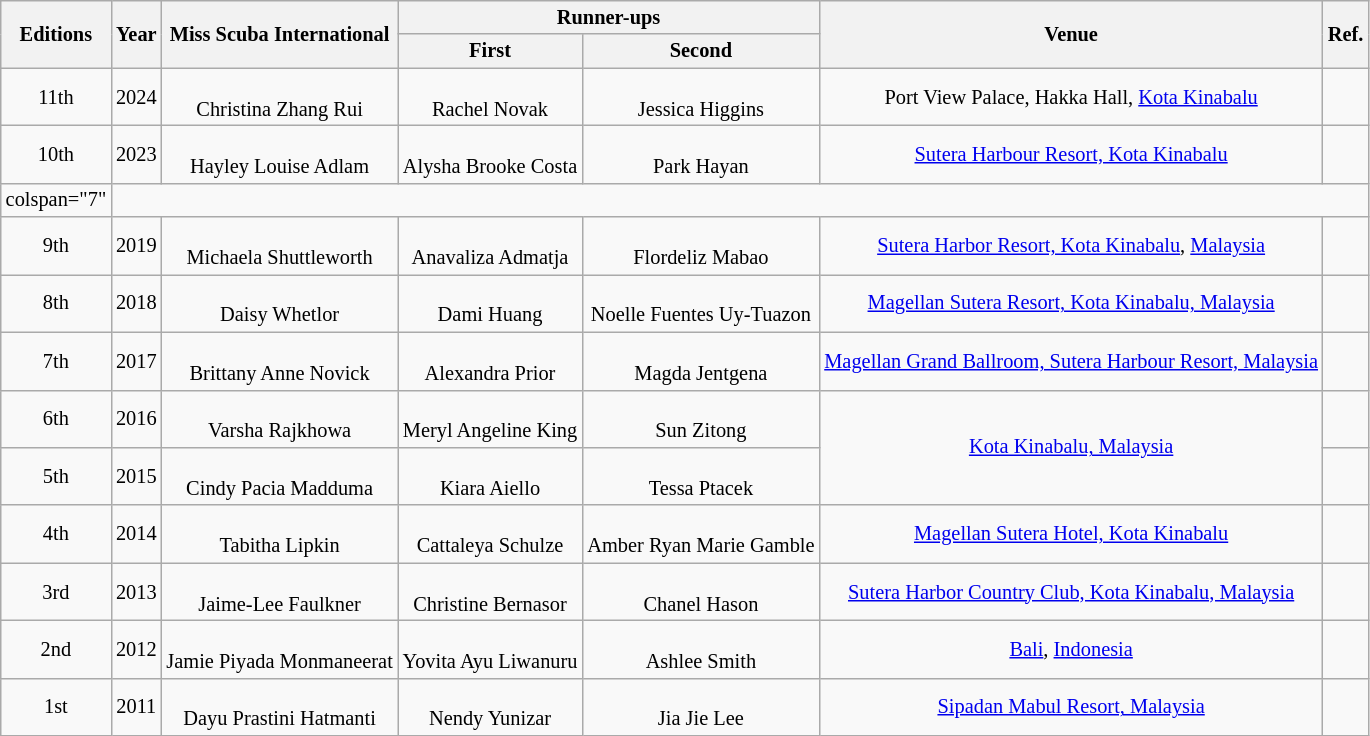<table class="wikitable sortable" style="font-size: 85%; text-align:center">
<tr>
<th rowspan="2">Editions</th>
<th rowspan="2">Year</th>
<th rowspan="2">Miss Scuba International</th>
<th colspan="2">Runner-ups</th>
<th rowspan="2">Venue</th>
<th rowspan="2">Ref.</th>
</tr>
<tr>
<th>First</th>
<th>Second</th>
</tr>
<tr>
<td>11th</td>
<td>2024</td>
<td><br>Christina Zhang Rui</td>
<td><br>Rachel Novak</td>
<td><br>Jessica Higgins</td>
<td>Port View Palace, Hakka Hall, <a href='#'>Kota Kinabalu</a></td>
<td></td>
</tr>
<tr>
<td>10th</td>
<td>2023</td>
<td><br>Hayley Louise Adlam</td>
<td><br>Alysha Brooke Costa</td>
<td><br>Park Hayan</td>
<td><a href='#'>Sutera Harbour Resort, Kota Kinabalu</a></td>
<td></td>
</tr>
<tr>
<td>colspan="7" </td>
</tr>
<tr>
<td>9th</td>
<td>2019</td>
<td><br>Michaela Shuttleworth</td>
<td><br>Anavaliza Admatja</td>
<td><br>Flordeliz Mabao</td>
<td><a href='#'>Sutera Harbor Resort, Kota Kinabalu</a>, <a href='#'>Malaysia</a></td>
<td></td>
</tr>
<tr>
<td>8th</td>
<td>2018</td>
<td><br>Daisy Whetlor</td>
<td><br>Dami Huang</td>
<td><br>Noelle Fuentes Uy-Tuazon</td>
<td><a href='#'>Magellan Sutera Resort, Kota Kinabalu, Malaysia</a></td>
<td></td>
</tr>
<tr>
<td>7th</td>
<td>2017</td>
<td><br>Brittany Anne Novick</td>
<td><br>Alexandra Prior</td>
<td><br>Magda Jentgena</td>
<td><a href='#'>Magellan Grand Ballroom, Sutera Harbour Resort, Malaysia</a></td>
<td></td>
</tr>
<tr>
<td>6th</td>
<td>2016</td>
<td><br>Varsha Rajkhowa</td>
<td><br>Meryl Angeline King</td>
<td><br>Sun Zitong</td>
<td rowspan="2"><a href='#'>Kota Kinabalu, Malaysia</a></td>
<td></td>
</tr>
<tr>
<td>5th</td>
<td>2015</td>
<td><br>Cindy Pacia Madduma</td>
<td><br>Kiara Aiello</td>
<td><br>Tessa Ptacek</td>
<td></td>
</tr>
<tr>
<td>4th</td>
<td>2014</td>
<td><br>Tabitha Lipkin</td>
<td><br>Cattaleya Schulze</td>
<td><br>Amber Ryan Marie Gamble</td>
<td><a href='#'>Magellan Sutera Hotel, Kota Kinabalu</a></td>
<td></td>
</tr>
<tr>
<td>3rd</td>
<td>2013</td>
<td><br>Jaime-Lee Faulkner</td>
<td><br>Christine Bernasor</td>
<td><br>Chanel Hason</td>
<td><a href='#'>Sutera Harbor Country Club, Kota Kinabalu, Malaysia</a></td>
<td></td>
</tr>
<tr>
<td>2nd</td>
<td>2012</td>
<td><br>Jamie Piyada Monmaneerat</td>
<td><br>Yovita Ayu Liwanuru</td>
<td><br>Ashlee Smith</td>
<td><a href='#'>Bali</a>, <a href='#'>Indonesia</a></td>
<td></td>
</tr>
<tr>
<td>1st</td>
<td>2011</td>
<td><br>Dayu Prastini Hatmanti</td>
<td><br>Nendy Yunizar</td>
<td><br>Jia Jie Lee</td>
<td><a href='#'>Sipadan Mabul Resort, Malaysia</a></td>
<td></td>
</tr>
</table>
